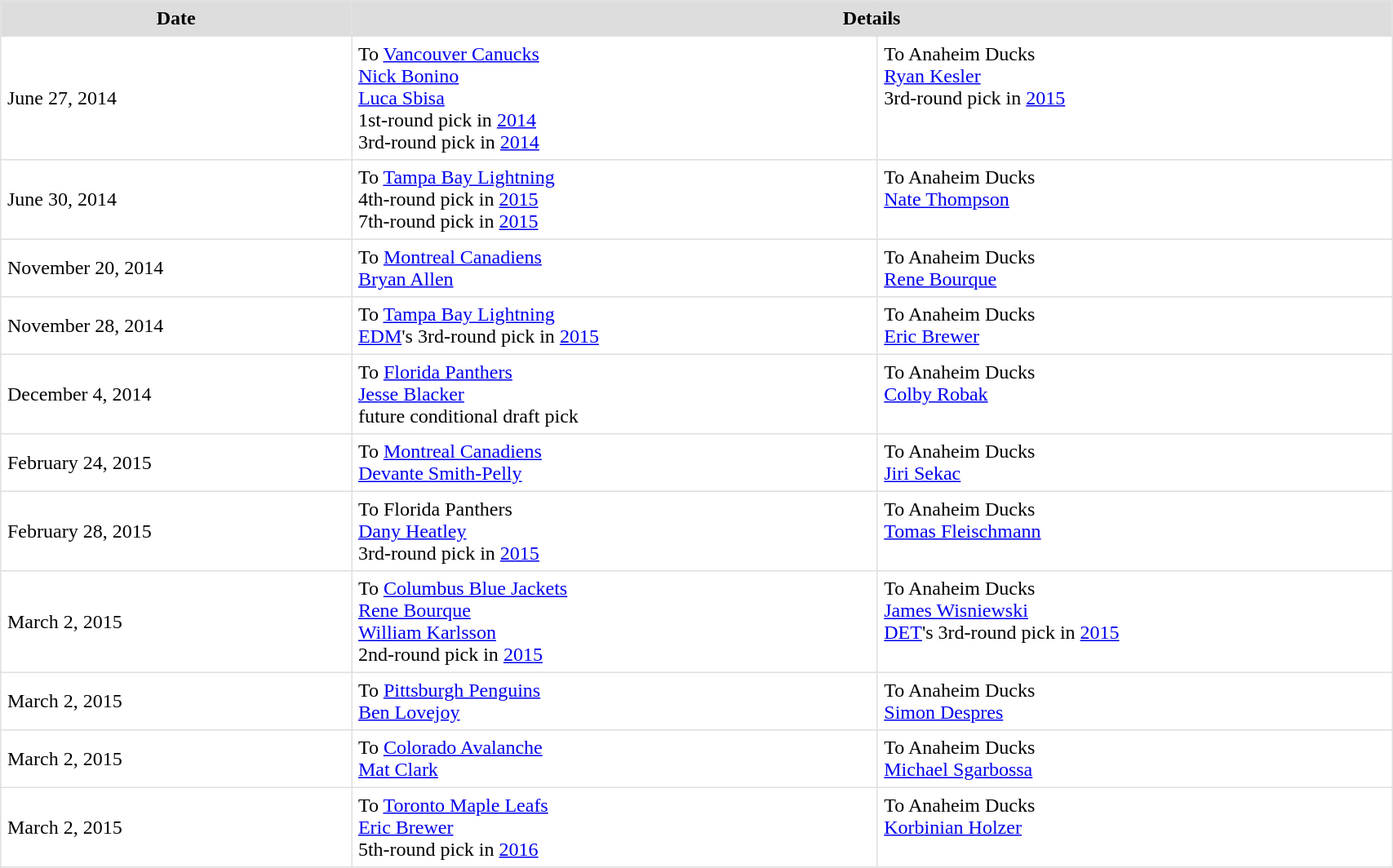<table border=1 style="border-collapse:collapse" bordercolor="#DFDFDF" cellpadding="5" width=90%>
<tr bgcolor="#dddddd">
<th>Date</th>
<th colspan="2">Details</th>
</tr>
<tr>
<td>June 27, 2014</td>
<td valign="top">To <a href='#'>Vancouver Canucks</a><br><a href='#'>Nick Bonino</a><br><a href='#'>Luca Sbisa</a><br>1st-round pick in <a href='#'>2014</a><br>3rd-round pick in <a href='#'>2014</a></td>
<td valign="top">To Anaheim Ducks<br><a href='#'>Ryan Kesler</a><br>3rd-round pick in <a href='#'>2015</a></td>
</tr>
<tr>
<td>June 30, 2014</td>
<td valign="top">To <a href='#'>Tampa Bay Lightning</a><br>4th-round pick in <a href='#'>2015</a><br>7th-round pick in <a href='#'>2015</a></td>
<td valign="top">To Anaheim Ducks<br><a href='#'>Nate Thompson</a></td>
</tr>
<tr>
<td>November 20, 2014</td>
<td valign="top">To <a href='#'>Montreal Canadiens</a><br><a href='#'>Bryan Allen</a></td>
<td valign="top">To Anaheim Ducks<br><a href='#'>Rene Bourque</a></td>
</tr>
<tr>
<td>November 28, 2014</td>
<td valign="top">To <a href='#'>Tampa Bay Lightning</a><br><a href='#'>EDM</a>'s 3rd-round pick in <a href='#'>2015</a></td>
<td valign="top">To Anaheim Ducks<br><a href='#'>Eric Brewer</a></td>
</tr>
<tr>
<td>December 4, 2014</td>
<td valign="top">To <a href='#'>Florida Panthers</a><br><a href='#'>Jesse Blacker</a><br>future conditional draft pick</td>
<td valign="top">To Anaheim Ducks<br><a href='#'>Colby Robak</a></td>
</tr>
<tr>
<td>February 24, 2015</td>
<td valign="top">To <a href='#'>Montreal Canadiens</a><br><a href='#'>Devante Smith-Pelly</a></td>
<td valign="top">To Anaheim Ducks<br><a href='#'>Jiri Sekac</a></td>
</tr>
<tr>
<td>February 28, 2015</td>
<td valign="top">To Florida Panthers<br><a href='#'>Dany Heatley</a><br>3rd-round pick in <a href='#'>2015</a></td>
<td valign="top">To Anaheim Ducks<br><a href='#'>Tomas Fleischmann</a></td>
</tr>
<tr>
<td>March 2, 2015</td>
<td valign="top">To <a href='#'>Columbus Blue Jackets</a><br><a href='#'>Rene Bourque</a><br><a href='#'>William Karlsson</a><br>2nd-round pick in <a href='#'>2015</a></td>
<td valign="top">To Anaheim Ducks<br><a href='#'>James Wisniewski</a><br><a href='#'>DET</a>'s 3rd-round pick in <a href='#'>2015</a></td>
</tr>
<tr>
<td>March 2, 2015</td>
<td valign="top">To <a href='#'>Pittsburgh Penguins</a><br><a href='#'>Ben Lovejoy</a></td>
<td valign="top">To Anaheim Ducks<br><a href='#'>Simon Despres</a></td>
</tr>
<tr>
<td>March 2, 2015</td>
<td valign="top">To <a href='#'>Colorado Avalanche</a><br><a href='#'>Mat Clark</a></td>
<td valign="top">To Anaheim Ducks<br><a href='#'>Michael Sgarbossa</a></td>
</tr>
<tr>
<td>March 2, 2015</td>
<td valign="top">To <a href='#'>Toronto Maple Leafs</a><br><a href='#'>Eric Brewer</a><br>5th-round pick in <a href='#'>2016</a></td>
<td valign="top">To Anaheim Ducks<br><a href='#'>Korbinian Holzer</a></td>
</tr>
</table>
